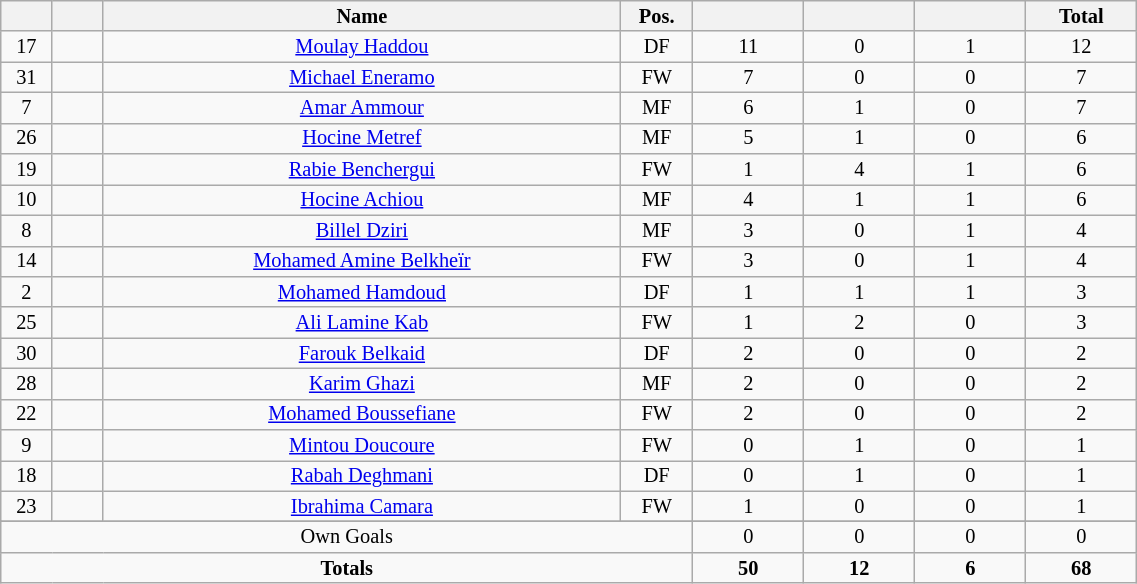<table class="wikitable sortable alternance"  style="font-size:85%; text-align:center; line-height:14px; width:60%;">
<tr>
<th width=15></th>
<th width=15></th>
<th width=210>Name</th>
<th width=10><strong>Pos.</strong></th>
<th width=40></th>
<th width=40></th>
<th width=40></th>
<th width=40>Total</th>
</tr>
<tr>
<td>17</td>
<td></td>
<td><a href='#'>Moulay Haddou</a></td>
<td>DF</td>
<td>11</td>
<td>0</td>
<td>1</td>
<td>12</td>
</tr>
<tr>
<td>31</td>
<td></td>
<td><a href='#'>Michael Eneramo</a></td>
<td>FW</td>
<td>7</td>
<td>0</td>
<td>0</td>
<td>7</td>
</tr>
<tr>
<td>7</td>
<td></td>
<td><a href='#'>Amar Ammour</a></td>
<td>MF</td>
<td>6</td>
<td>1</td>
<td>0</td>
<td>7</td>
</tr>
<tr>
<td>26</td>
<td></td>
<td><a href='#'>Hocine Metref</a></td>
<td>MF</td>
<td>5</td>
<td>1</td>
<td>0</td>
<td>6</td>
</tr>
<tr>
<td>19</td>
<td></td>
<td><a href='#'>Rabie Benchergui</a></td>
<td>FW</td>
<td>1</td>
<td>4</td>
<td>1</td>
<td>6</td>
</tr>
<tr>
<td>10</td>
<td></td>
<td><a href='#'>Hocine Achiou</a></td>
<td>MF</td>
<td>4</td>
<td>1</td>
<td>1</td>
<td>6</td>
</tr>
<tr>
<td>8</td>
<td></td>
<td><a href='#'>Billel Dziri</a></td>
<td>MF</td>
<td>3</td>
<td>0</td>
<td>1</td>
<td>4</td>
</tr>
<tr>
<td>14</td>
<td></td>
<td><a href='#'>Mohamed Amine Belkheïr</a></td>
<td>FW</td>
<td>3</td>
<td>0</td>
<td>1</td>
<td>4</td>
</tr>
<tr>
<td>2</td>
<td></td>
<td><a href='#'>Mohamed Hamdoud</a></td>
<td>DF</td>
<td>1</td>
<td>1</td>
<td>1</td>
<td>3</td>
</tr>
<tr>
<td>25</td>
<td></td>
<td><a href='#'>Ali Lamine Kab</a></td>
<td>FW</td>
<td>1</td>
<td>2</td>
<td>0</td>
<td>3</td>
</tr>
<tr>
<td>30</td>
<td></td>
<td><a href='#'>Farouk Belkaid</a></td>
<td>DF</td>
<td>2</td>
<td>0</td>
<td>0</td>
<td>2</td>
</tr>
<tr>
<td>28</td>
<td></td>
<td><a href='#'>Karim Ghazi</a></td>
<td>MF</td>
<td>2</td>
<td>0</td>
<td>0</td>
<td>2</td>
</tr>
<tr>
<td>22</td>
<td></td>
<td><a href='#'>Mohamed Boussefiane</a></td>
<td>FW</td>
<td>2</td>
<td>0</td>
<td>0</td>
<td>2</td>
</tr>
<tr>
<td>9</td>
<td></td>
<td><a href='#'>Mintou Doucoure</a></td>
<td>FW</td>
<td>0</td>
<td>1</td>
<td>0</td>
<td>1</td>
</tr>
<tr>
<td>18</td>
<td></td>
<td><a href='#'>Rabah Deghmani</a></td>
<td>DF</td>
<td>0</td>
<td>1</td>
<td>0</td>
<td>1</td>
</tr>
<tr>
<td>23</td>
<td></td>
<td><a href='#'>Ibrahima Camara</a></td>
<td>FW</td>
<td>1</td>
<td>0</td>
<td>0</td>
<td>1</td>
</tr>
<tr>
</tr>
<tr class="sortbottom">
<td colspan="4">Own Goals</td>
<td>0</td>
<td>0</td>
<td>0</td>
<td>0</td>
</tr>
<tr class="sortbottom">
<td colspan="4"><strong>Totals</strong></td>
<td><strong>50</strong></td>
<td><strong>12</strong></td>
<td><strong>6</strong></td>
<td><strong>68</strong></td>
</tr>
</table>
